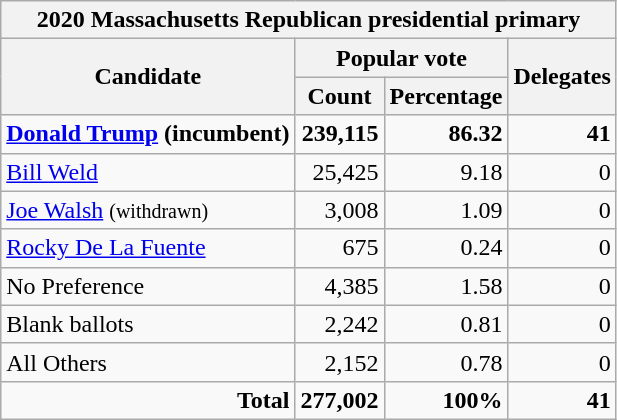<table class="wikitable">
<tr>
<th colspan="4">2020 Massachusetts Republican presidential primary</th>
</tr>
<tr>
<th rowspan="2">Candidate</th>
<th colspan="2">Popular vote</th>
<th rowspan="2">Delegates</th>
</tr>
<tr>
<th>Count</th>
<th>Percentage</th>
</tr>
<tr align="right" >
<td style="text-align:left;"><strong><a href='#'>Donald Trump</a></strong> <strong>(incumbent)</strong></td>
<td><strong>239,115</strong></td>
<td><strong>86.32</strong></td>
<td><strong>41</strong></td>
</tr>
<tr style="text-align:right;">
<td style="text-align:left;"><a href='#'>Bill Weld</a></td>
<td>25,425</td>
<td>9.18</td>
<td>0</td>
</tr>
<tr style="text-align:right;">
<td style="text-align:left;"><a href='#'>Joe Walsh</a> <small>(withdrawn)</small></td>
<td>3,008</td>
<td>1.09</td>
<td>0</td>
</tr>
<tr style="text-align:right;">
<td style="text-align:left;"><a href='#'>Rocky De La Fuente</a></td>
<td>675</td>
<td>0.24</td>
<td>0</td>
</tr>
<tr style="text-align:right;">
<td style="text-align:left;">No Preference</td>
<td>4,385</td>
<td>1.58</td>
<td>0</td>
</tr>
<tr style="text-align:right;">
<td style="text-align:left;">Blank ballots</td>
<td>2,242</td>
<td>0.81</td>
<td>0</td>
</tr>
<tr style="text-align:right;">
<td style="text-align:left;">All Others</td>
<td>2,152</td>
<td>0.78</td>
<td>0</td>
</tr>
<tr style="text-align:right;">
<td><strong>Total</strong></td>
<td><strong>277,002</strong></td>
<td><strong>100%</strong></td>
<td><strong>41</strong></td>
</tr>
</table>
